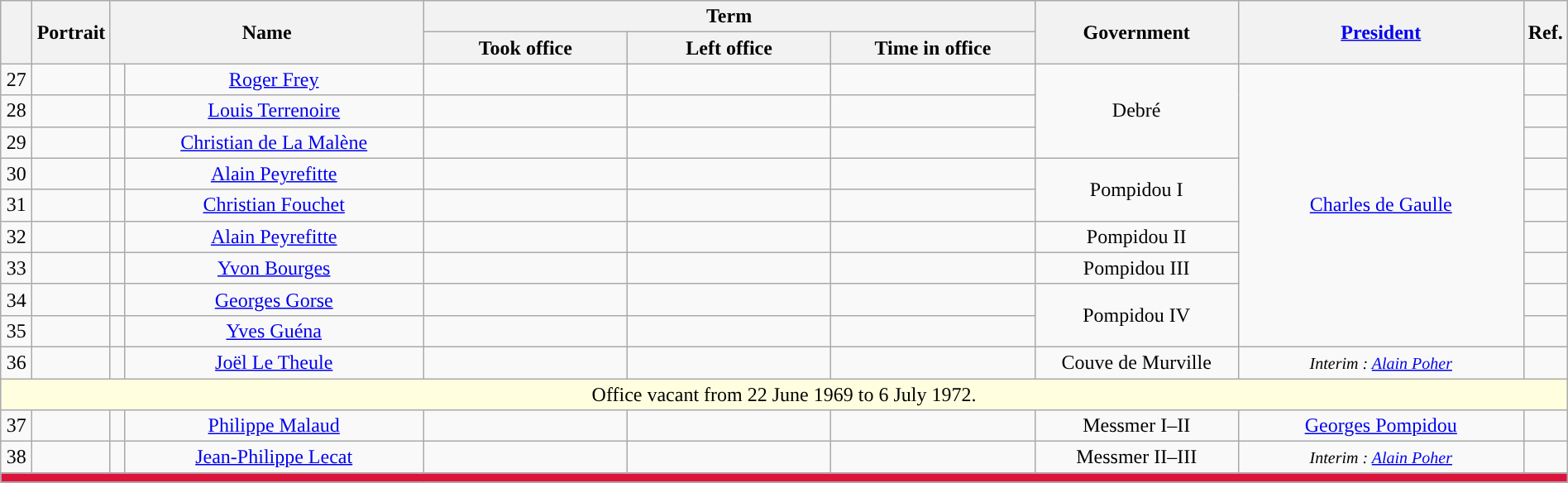<table class="wikitable" style="text-align:center; width:100%">
<tr>
<th style="width:2%" rowspan=2></th>
<th style="width:5%" rowspan=2>Portrait</th>
<th style="width:20%" rowspan=2, colspan=2>Name</th>
<th colspan=3>Term</th>
<th style="width:13%" rowspan=2>Government</th>
<th rowspan=2><a href='#'>President</a></th>
<th style="width:2%" rowspan=2>Ref.</th>
</tr>
<tr>
<th style="width:13%">Took office</th>
<th style="width:13%">Left office</th>
<th style="width:13%">Time in office</th>
</tr>
<tr>
<td>27</td>
<td></td>
<td style="background:"></td>
<td><a href='#'>Roger Frey</a></td>
<td></td>
<td></td>
<td></td>
<td rowspan=3>Debré</td>
<td rowspan=10><a href='#'>Charles de Gaulle</a></td>
<td></td>
</tr>
<tr>
<td>28</td>
<td></td>
<td style="background:"></td>
<td><a href='#'>Louis Terrenoire</a></td>
<td></td>
<td></td>
<td></td>
<td></td>
</tr>
<tr>
<td>29</td>
<td></td>
<td style="background:"></td>
<td><a href='#'>Christian de La Malène</a></td>
<td></td>
<td></td>
<td></td>
<td></td>
</tr>
<tr>
<td>30</td>
<td></td>
<td style="background:"></td>
<td><a href='#'>Alain Peyrefitte</a></td>
<td></td>
<td></td>
<td></td>
<td rowspan=2>Pompidou I</td>
<td></td>
</tr>
<tr>
<td>31</td>
<td></td>
<td style="background:"></td>
<td><a href='#'>Christian Fouchet</a></td>
<td></td>
<td></td>
<td></td>
<td></td>
</tr>
<tr>
<td>32</td>
<td></td>
<td style="background:"></td>
<td><a href='#'>Alain Peyrefitte</a></td>
<td></td>
<td></td>
<td></td>
<td>Pompidou II</td>
<td></td>
</tr>
<tr>
<td>33</td>
<td></td>
<td style="background:"></td>
<td><a href='#'>Yvon Bourges</a></td>
<td></td>
<td></td>
<td></td>
<td>Pompidou III</td>
<td></td>
</tr>
<tr>
<td>34</td>
<td></td>
<td style="background:"></td>
<td><a href='#'>Georges Gorse</a></td>
<td></td>
<td></td>
<td></td>
<td rowspan=2>Pompidou IV</td>
<td></td>
</tr>
<tr>
<td>35</td>
<td></td>
<td style="background:"></td>
<td><a href='#'>Yves Guéna</a></td>
<td></td>
<td></td>
<td></td>
<td></td>
</tr>
<tr>
<td rowspan=2>36</td>
<td rowspan=2></td>
<td rowspan=2 style="background:"></td>
<td rowspan=2><a href='#'>Joël Le Theule</a></td>
<td rowspan=2></td>
<td rowspan=2></td>
<td rowspan=2></td>
<td rowspan=2>Couve de Murville</td>
<td rowspan=2></td>
</tr>
<tr>
<td><small><em>Interim : <a href='#'>Alain Poher</a></em></small></td>
</tr>
<tr bgcolor="lightyellow">
<td colspan=10>Office vacant from 22 June 1969 to 6 July 1972.</td>
</tr>
<tr>
<td>37</td>
<td></td>
<td style="background:"></td>
<td><a href='#'>Philippe Malaud</a></td>
<td></td>
<td></td>
<td></td>
<td>Messmer I–II</td>
<td rowspan=2><a href='#'>Georges Pompidou</a></td>
<td></td>
</tr>
<tr>
<td rowspan=2>38</td>
<td rowspan=2></td>
<td rowspan=2 style="background:"></td>
<td rowspan=2><a href='#'>Jean-Philippe Lecat</a></td>
<td rowspan=2></td>
<td rowspan=2></td>
<td rowspan=2></td>
<td rowspan=2>Messmer II–III</td>
<td rowspan=2></td>
</tr>
<tr>
<td><small><em>Interim : <a href='#'>Alain Poher</a></em></small></td>
</tr>
<tr bgcolor="crimson">
<td colspan=10></td>
</tr>
</table>
